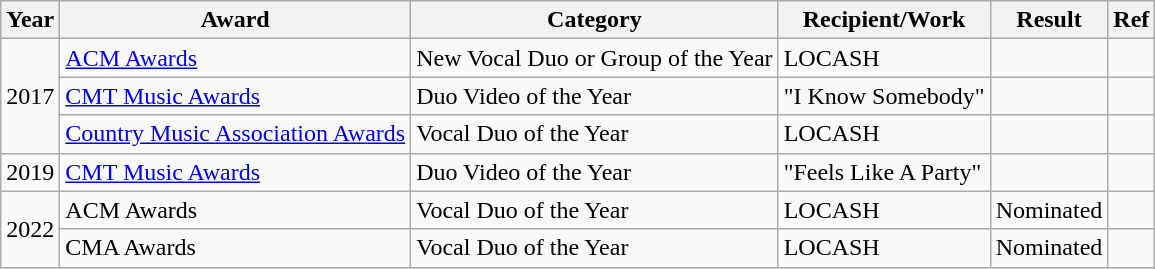<table class="wikitable">
<tr>
<th>Year</th>
<th>Award</th>
<th>Category</th>
<th>Recipient/Work</th>
<th>Result</th>
<th>Ref</th>
</tr>
<tr>
<td rowspan=3>2017</td>
<td><a href='#'>ACM Awards</a></td>
<td>New Vocal Duo or Group of the Year</td>
<td>LOCASH</td>
<td></td>
<td></td>
</tr>
<tr>
<td><a href='#'>CMT Music Awards</a></td>
<td>Duo Video of the Year</td>
<td>"I Know Somebody"</td>
<td></td>
<td></td>
</tr>
<tr>
<td><a href='#'>Country Music Association Awards</a></td>
<td>Vocal Duo of the Year</td>
<td>LOCASH</td>
<td></td>
<td></td>
</tr>
<tr>
<td>2019</td>
<td><a href='#'>CMT Music Awards</a></td>
<td>Duo Video of the Year</td>
<td>"Feels Like A Party"</td>
<td></td>
<td></td>
</tr>
<tr>
<td rowspan="2">2022</td>
<td>ACM Awards</td>
<td>Vocal Duo of the Year</td>
<td>LOCASH</td>
<td>Nominated</td>
<td></td>
</tr>
<tr>
<td>CMA Awards</td>
<td>Vocal Duo of the Year</td>
<td>LOCASH</td>
<td>Nominated</td>
<td></td>
</tr>
</table>
